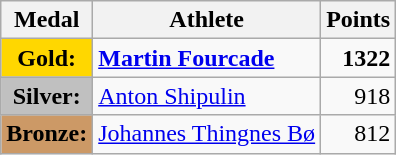<table class="wikitable">
<tr>
<th>Medal</th>
<th>Athlete</th>
<th>Points</th>
</tr>
<tr>
<td style="text-align:center;background-color:gold;"><strong>Gold:</strong></td>
<td> <strong><a href='#'>Martin Fourcade</a></strong></td>
<td align="right"><strong>1322</strong></td>
</tr>
<tr>
<td style="text-align:center;background-color:silver;"><strong>Silver:</strong></td>
<td> <a href='#'>Anton Shipulin</a></td>
<td align="right">918</td>
</tr>
<tr>
<td style="text-align:center;background-color:#CC9966;"><strong>Bronze:</strong></td>
<td> <a href='#'>Johannes Thingnes Bø</a></td>
<td align="right">812</td>
</tr>
</table>
